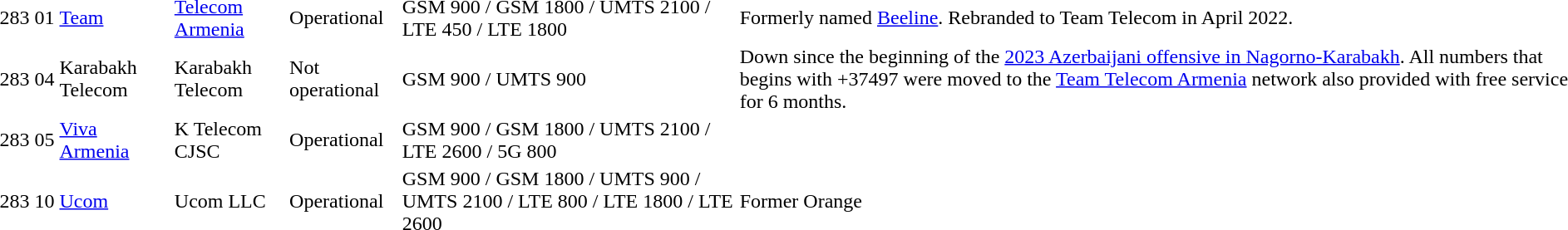<table>
<tr>
<td>283</td>
<td>01</td>
<td><a href='#'>Team</a></td>
<td><a href='#'>Telecom Armenia</a></td>
<td>Operational</td>
<td>GSM 900 / GSM 1800 / UMTS 2100 / LTE 450 / LTE 1800</td>
<td>Formerly named <a href='#'>Beeline</a>. Rebranded to Team Telecom in April 2022.</td>
</tr>
<tr>
<td>283</td>
<td>04</td>
<td>Karabakh Telecom</td>
<td>Karabakh Telecom</td>
<td>Not operational</td>
<td>GSM 900 / UMTS 900</td>
<td>Down since the beginning of the <a href='#'>2023 Azerbaijani offensive in Nagorno-Karabakh</a>. All numbers that begins with +37497 were moved to the <a href='#'>Team Telecom Armenia</a> network also provided with free service for 6 months.</td>
</tr>
<tr>
<td>283</td>
<td>05</td>
<td><a href='#'>Viva Armenia</a></td>
<td>K Telecom CJSC</td>
<td>Operational</td>
<td>GSM 900 / GSM 1800 / UMTS 2100 / LTE 2600 / 5G 800</td>
<td></td>
</tr>
<tr>
<td>283</td>
<td>10</td>
<td><a href='#'>Ucom</a></td>
<td>Ucom LLC</td>
<td>Operational</td>
<td>GSM 900 / GSM 1800 / UMTS 900 / UMTS 2100 / LTE 800 / LTE 1800 / LTE 2600</td>
<td>Former Orange</td>
</tr>
</table>
